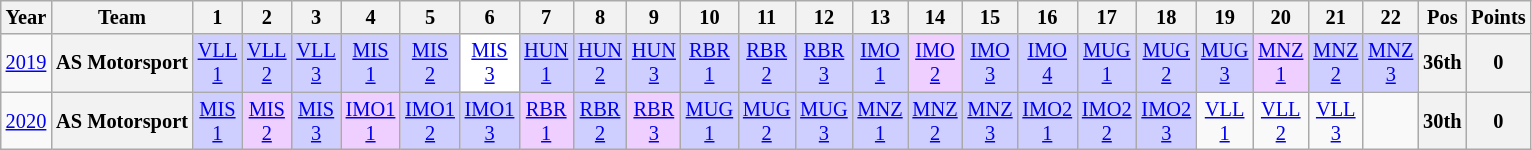<table class="wikitable" style="text-align:center; font-size:85%">
<tr>
<th>Year</th>
<th>Team</th>
<th>1</th>
<th>2</th>
<th>3</th>
<th>4</th>
<th>5</th>
<th>6</th>
<th>7</th>
<th>8</th>
<th>9</th>
<th>10</th>
<th>11</th>
<th>12</th>
<th>13</th>
<th>14</th>
<th>15</th>
<th>16</th>
<th>17</th>
<th>18</th>
<th>19</th>
<th>20</th>
<th>21</th>
<th>22</th>
<th>Pos</th>
<th>Points</th>
</tr>
<tr>
<td><a href='#'>2019</a></td>
<th nowrap>AS Motorsport</th>
<td style="background:#CFCFFF;"><a href='#'>VLL<br>1</a><br></td>
<td style="background:#CFCFFF;"><a href='#'>VLL<br>2</a><br></td>
<td style="background:#CFCFFF;"><a href='#'>VLL<br>3</a><br></td>
<td style="background:#CFCFFF;"><a href='#'>MIS<br>1</a><br></td>
<td style="background:#CFCFFF;"><a href='#'>MIS<br>2</a><br></td>
<td style="background:#FFFFFF;"><a href='#'>MIS<br>3</a><br></td>
<td style="background:#CFCFFF;"><a href='#'>HUN<br>1</a><br></td>
<td style="background:#CFCFFF;"><a href='#'>HUN<br>2</a><br></td>
<td style="background:#CFCFFF;"><a href='#'>HUN<br>3</a><br></td>
<td style="background:#CFCFFF;"><a href='#'>RBR<br>1</a><br></td>
<td style="background:#CFCFFF;"><a href='#'>RBR<br>2</a><br></td>
<td style="background:#CFCFFF;"><a href='#'>RBR<br>3</a><br></td>
<td style="background:#CFCFFF;"><a href='#'>IMO<br>1</a><br></td>
<td style="background:#EFCFFF;"><a href='#'>IMO<br>2</a><br></td>
<td style="background:#CFCFFF;"><a href='#'>IMO<br>3</a><br></td>
<td style="background:#CFCFFF;"><a href='#'>IMO<br>4</a><br></td>
<td style="background:#CFCFFF;"><a href='#'>MUG<br>1</a><br></td>
<td style="background:#CFCFFF;"><a href='#'>MUG<br>2</a><br></td>
<td style="background:#CFCFFF;"><a href='#'>MUG<br>3</a><br></td>
<td style="background:#EFCFFF;"><a href='#'>MNZ<br>1</a><br></td>
<td style="background:#CFCFFF;"><a href='#'>MNZ<br>2</a><br></td>
<td style="background:#CFCFFF;"><a href='#'>MNZ<br>3</a><br></td>
<th>36th</th>
<th>0</th>
</tr>
<tr>
<td><a href='#'>2020</a></td>
<th nowrap>AS Motorsport</th>
<td style="background:#CFCFFF;"><a href='#'>MIS<br>1</a><br></td>
<td style="background:#EFCFFF;"><a href='#'>MIS<br>2</a><br></td>
<td style="background:#CFCFFF;"><a href='#'>MIS<br>3</a><br></td>
<td style="background:#EFCFFF;"><a href='#'>IMO1<br>1</a><br></td>
<td style="background:#CFCFFF;"><a href='#'>IMO1<br>2</a><br></td>
<td style="background:#CFCFFF;"><a href='#'>IMO1<br>3</a><br></td>
<td style="background:#EFCFFF;"><a href='#'>RBR<br>1</a><br></td>
<td style="background:#CFCFFF;"><a href='#'>RBR<br>2</a><br></td>
<td style="background:#EFCFFF;"><a href='#'>RBR<br>3</a><br></td>
<td style="background:#CFCFFF;"><a href='#'>MUG<br>1</a><br></td>
<td style="background:#CFCFFF;"><a href='#'>MUG<br>2</a><br></td>
<td style="background:#CFCFFF;"><a href='#'>MUG<br>3</a><br></td>
<td style="background:#CFCFFF;"><a href='#'>MNZ<br>1</a><br></td>
<td style="background:#CFCFFF;"><a href='#'>MNZ<br>2</a><br></td>
<td style="background:#CFCFFF;"><a href='#'>MNZ<br>3</a><br></td>
<td style="background:#CFCFFF;"><a href='#'>IMO2<br>1</a><br></td>
<td style="background:#CFCFFF;"><a href='#'>IMO2<br>2</a><br></td>
<td style="background:#CFCFFF;"><a href='#'>IMO2<br>3</a><br></td>
<td style="background:#;"><a href='#'>VLL<br>1</a></td>
<td style="background:#;"><a href='#'>VLL<br>2</a></td>
<td style="background:#;"><a href='#'>VLL<br>3</a></td>
<td></td>
<th>30th</th>
<th>0</th>
</tr>
</table>
